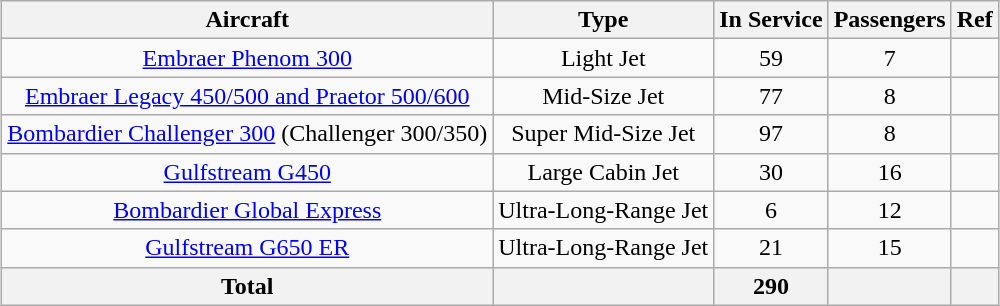<table class="wikitable sortable" style="border-collapse:collapse;text-align:center;margin:1em auto;">
<tr>
<th>Aircraft</th>
<th>Type</th>
<th>In Service</th>
<th>Passengers</th>
<th class="unsortable">Ref</th>
</tr>
<tr>
<td><a href='#'>Embraer Phenom 300</a></td>
<td>Light Jet</td>
<td>59</td>
<td>7</td>
<td></td>
</tr>
<tr>
<td><a href='#'>Embraer Legacy 450/500 and Praetor 500/600</a></td>
<td>Mid-Size Jet</td>
<td>77</td>
<td>8</td>
<td></td>
</tr>
<tr>
<td><a href='#'>Bombardier Challenger 300</a> (Challenger 300/350)</td>
<td>Super Mid-Size Jet</td>
<td>97</td>
<td>8</td>
<td></td>
</tr>
<tr>
<td><a href='#'>Gulfstream G450</a></td>
<td>Large Cabin Jet</td>
<td>30</td>
<td>16</td>
<td></td>
</tr>
<tr>
<td><a href='#'>Bombardier Global Express</a></td>
<td>Ultra-Long-Range Jet</td>
<td>6</td>
<td>12</td>
<td></td>
</tr>
<tr>
<td><a href='#'>Gulfstream G650 ER</a></td>
<td>Ultra-Long-Range Jet</td>
<td>21</td>
<td>15</td>
<td></td>
</tr>
<tr>
<th>Total</th>
<th></th>
<th>290</th>
<th></th>
<th colspan="7" class="unsortable"></th>
</tr>
</table>
